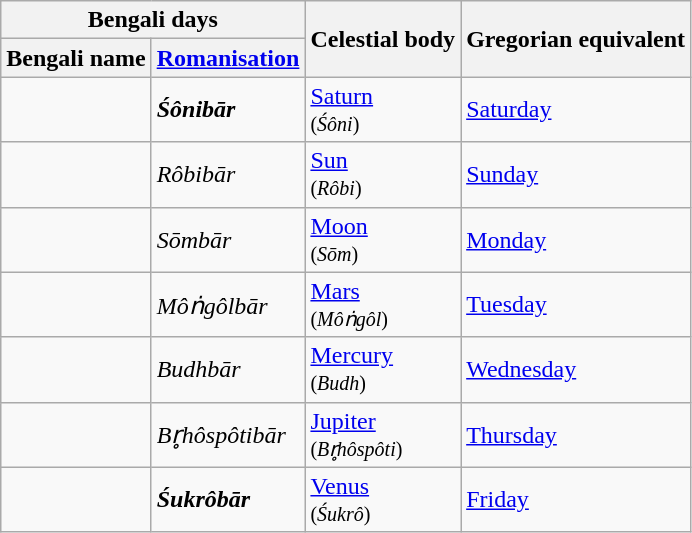<table class="wikitable">
<tr>
<th colspan="2">Bengali days</th>
<th rowspan="2">Celestial body</th>
<th rowspan="2">Gregorian equivalent</th>
</tr>
<tr>
<th>Bengali name</th>
<th><a href='#'>Romanisation</a></th>
</tr>
<tr>
<td><strong></strong></td>
<td><strong><em>Śônibār</em></strong></td>
<td><a href='#'>Saturn</a><br><small>(<em>Śôni</em>)</small></td>
<td><a href='#'>Saturday</a></td>
</tr>
<tr>
<td></td>
<td><em>Rôbibār</em></td>
<td><a href='#'>Sun</a><br><small>(<em>Rôbi</em>)</small></td>
<td><a href='#'>Sunday</a></td>
</tr>
<tr>
<td></td>
<td><em>Sōmbār</em></td>
<td><a href='#'>Moon</a><br><small>(<em>Sōm</em>)</small></td>
<td><a href='#'>Monday</a></td>
</tr>
<tr>
<td></td>
<td><em>Môṅgôlbār</em></td>
<td><a href='#'>Mars</a><br><small>(<em>Môṅgôl</em>)</small></td>
<td><a href='#'>Tuesday</a></td>
</tr>
<tr>
<td></td>
<td><em>Budhbār</em></td>
<td><a href='#'>Mercury</a><br><small>(<em>Budh</em>)</small></td>
<td><a href='#'>Wednesday</a></td>
</tr>
<tr>
<td></td>
<td><em>Br̥hôspôtibār</em></td>
<td><a href='#'>Jupiter</a><br><small>(<em>Br̥hôspôti</em>)</small></td>
<td><a href='#'>Thursday</a></td>
</tr>
<tr>
<td><strong></strong></td>
<td><strong><em>Śukrôbār</em></strong></td>
<td><a href='#'>Venus</a><br><small>(<em>Śukrô</em>)</small></td>
<td><a href='#'>Friday</a></td>
</tr>
</table>
